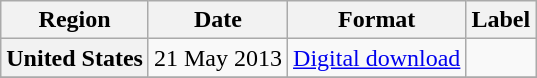<table class="wikitable plainrowheaders">
<tr>
<th scope="col">Region</th>
<th scope="col">Date</th>
<th scope="col">Format</th>
<th scope="col">Label</th>
</tr>
<tr>
<th scope="row">United States</th>
<td>21 May 2013</td>
<td><a href='#'>Digital download</a></td>
<td></td>
</tr>
<tr>
</tr>
</table>
